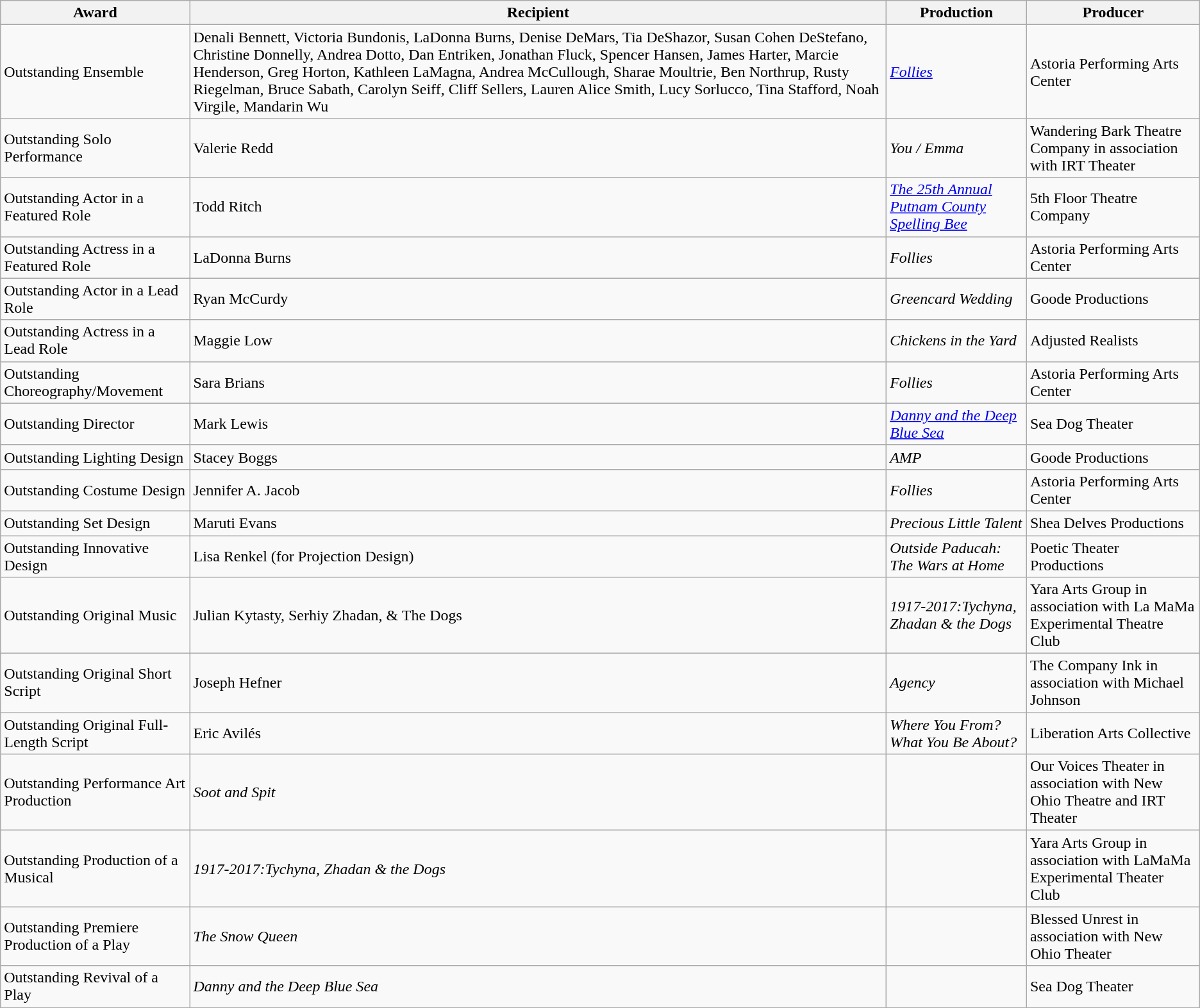<table class="wikitable">
<tr>
<th>Award</th>
<th>Recipient</th>
<th>Production</th>
<th>Producer</th>
</tr>
<tr>
</tr>
<tr>
<td>Outstanding Ensemble</td>
<td>Denali Bennett, Victoria Bundonis, LaDonna Burns, Denise DeMars, Tia DeShazor, Susan Cohen DeStefano, Christine Donnelly, Andrea Dotto, Dan Entriken, Jonathan Fluck, Spencer Hansen, James Harter, Marcie Henderson, Greg Horton, Kathleen LaMagna, Andrea McCullough, Sharae Moultrie, Ben Northrup, Rusty Riegelman, Bruce Sabath, Carolyn Seiff, Cliff Sellers, Lauren Alice Smith, Lucy Sorlucco, Tina Stafford, Noah Virgile, Mandarin Wu</td>
<td><em><a href='#'>Follies</a></em></td>
<td>Astoria Performing Arts Center</td>
</tr>
<tr>
<td>Outstanding Solo Performance</td>
<td>Valerie Redd</td>
<td><em>You / Emma</em></td>
<td>Wandering Bark Theatre Company in association with IRT Theater</td>
</tr>
<tr>
<td>Outstanding Actor in a Featured Role</td>
<td>Todd Ritch</td>
<td><em><a href='#'>The 25th Annual Putnam County Spelling Bee</a></em></td>
<td>5th Floor Theatre Company</td>
</tr>
<tr>
<td>Outstanding Actress in a Featured Role</td>
<td>LaDonna Burns</td>
<td><em>Follies</em></td>
<td>Astoria Performing Arts Center</td>
</tr>
<tr>
<td>Outstanding Actor in a Lead Role</td>
<td>Ryan McCurdy</td>
<td><em>Greencard Wedding</em></td>
<td>Goode Productions</td>
</tr>
<tr>
<td>Outstanding Actress in a Lead Role</td>
<td>Maggie Low</td>
<td><em>Chickens in the Yard</em></td>
<td>Adjusted Realists</td>
</tr>
<tr>
<td>Outstanding Choreography/Movement</td>
<td>Sara Brians</td>
<td><em>Follies</em></td>
<td>Astoria Performing Arts Center</td>
</tr>
<tr>
<td>Outstanding Director</td>
<td>Mark Lewis</td>
<td><em><a href='#'>Danny and the Deep Blue Sea</a></em></td>
<td>Sea Dog Theater</td>
</tr>
<tr>
<td>Outstanding Lighting Design</td>
<td>Stacey Boggs</td>
<td><em>AMP</em></td>
<td>Goode Productions</td>
</tr>
<tr>
<td>Outstanding Costume Design</td>
<td>Jennifer A. Jacob</td>
<td><em>Follies</em></td>
<td>Astoria Performing Arts Center</td>
</tr>
<tr>
<td>Outstanding Set Design</td>
<td>Maruti Evans</td>
<td><em>Precious Little Talent</em></td>
<td>Shea Delves Productions</td>
</tr>
<tr>
<td>Outstanding Innovative Design</td>
<td>Lisa Renkel (for Projection Design)</td>
<td><em>Outside Paducah: The Wars at Home</em></td>
<td>Poetic Theater Productions</td>
</tr>
<tr>
<td>Outstanding Original Music</td>
<td>Julian Kytasty, Serhiy Zhadan, & The Dogs</td>
<td><em>1917-2017:Tychyna, Zhadan & the Dogs</em></td>
<td>Yara Arts Group in association with La MaMa Experimental Theatre Club</td>
</tr>
<tr>
<td>Outstanding Original Short Script</td>
<td>Joseph Hefner</td>
<td><em>Agency</em></td>
<td>The Company Ink in association with Michael Johnson</td>
</tr>
<tr>
<td>Outstanding Original Full-Length Script</td>
<td>Eric Avilés</td>
<td><em>Where You From? What You Be About?</em></td>
<td>Liberation Arts Collective</td>
</tr>
<tr>
<td>Outstanding Performance Art Production</td>
<td><em>Soot and Spit</em></td>
<td></td>
<td>Our Voices Theater in association with New Ohio Theatre and IRT Theater</td>
</tr>
<tr>
<td>Outstanding Production of a Musical</td>
<td><em>1917-2017:Tychyna, Zhadan & the Dogs</em></td>
<td></td>
<td>Yara Arts Group in association with LaMaMa Experimental Theater Club</td>
</tr>
<tr>
<td>Outstanding Premiere Production of a Play</td>
<td><em>The Snow Queen</em></td>
<td></td>
<td>Blessed Unrest in association with New Ohio Theater</td>
</tr>
<tr>
<td>Outstanding Revival of a Play</td>
<td><em>Danny and the Deep Blue Sea</em></td>
<td></td>
<td>Sea Dog Theater</td>
</tr>
</table>
